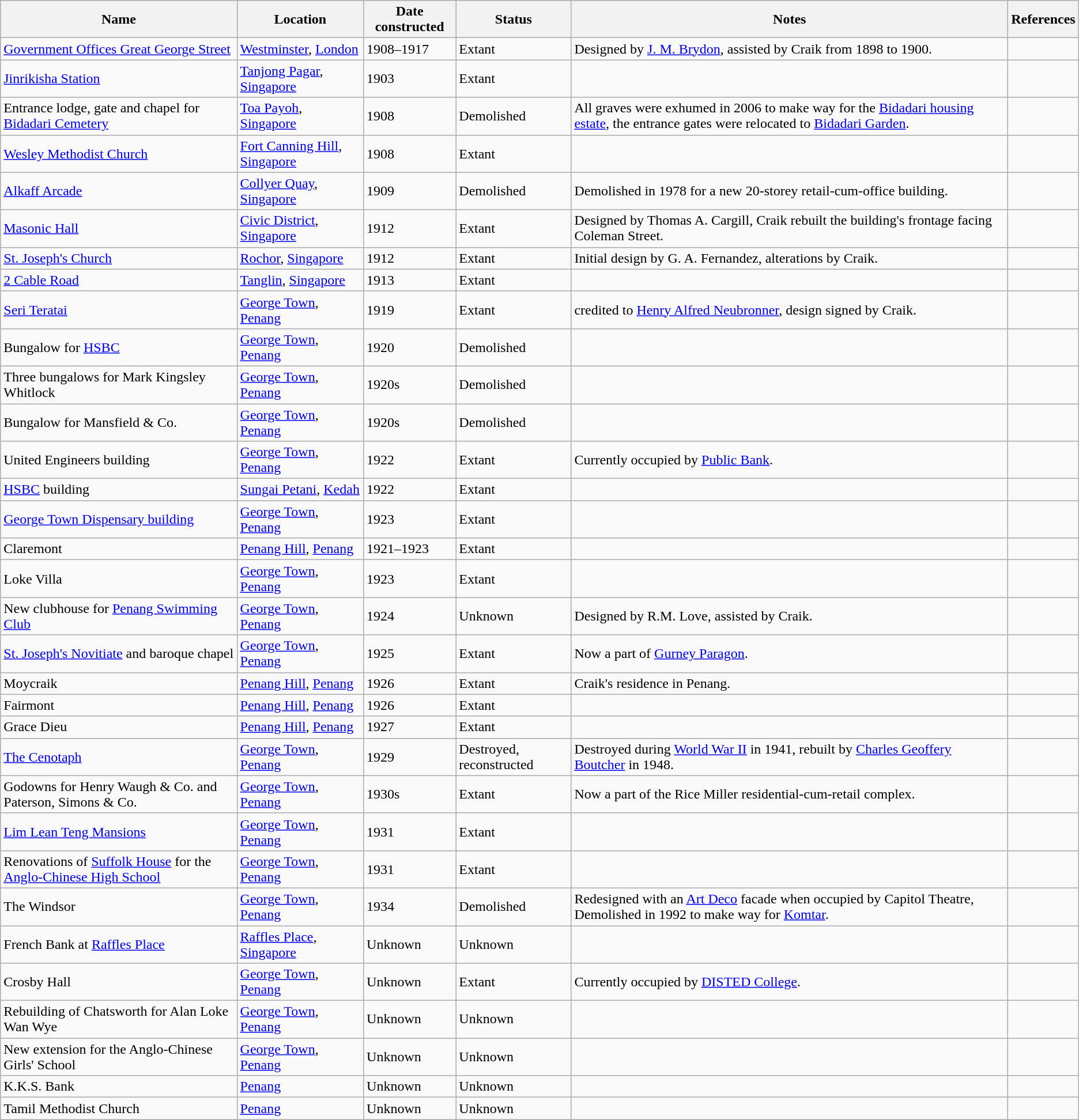<table class="wikitable">
<tr>
<th>Name</th>
<th>Location</th>
<th>Date constructed</th>
<th>Status</th>
<th>Notes</th>
<th>References</th>
</tr>
<tr>
<td><a href='#'>Government Offices Great George Street</a></td>
<td><a href='#'>Westminster</a>, <a href='#'>London</a></td>
<td>1908–1917</td>
<td>Extant</td>
<td>Designed by <a href='#'>J. M. Brydon</a>, assisted by Craik from 1898 to 1900.</td>
<td></td>
</tr>
<tr>
<td><a href='#'>Jinrikisha Station</a></td>
<td><a href='#'>Tanjong Pagar</a>, <a href='#'>Singapore</a></td>
<td>1903</td>
<td>Extant</td>
<td></td>
<td></td>
</tr>
<tr>
<td>Entrance lodge, gate and chapel for <a href='#'>Bidadari Cemetery</a></td>
<td><a href='#'>Toa Payoh</a>, <a href='#'>Singapore</a></td>
<td>1908</td>
<td>Demolished</td>
<td>All graves were exhumed in 2006 to make way for the <a href='#'>Bidadari housing estate</a>, the entrance gates were relocated to <a href='#'>Bidadari Garden</a>.</td>
<td></td>
</tr>
<tr>
<td><a href='#'>Wesley Methodist Church</a></td>
<td><a href='#'>Fort Canning Hill</a>, <a href='#'>Singapore</a></td>
<td>1908</td>
<td>Extant</td>
<td></td>
<td></td>
</tr>
<tr>
<td><a href='#'>Alkaff Arcade</a></td>
<td><a href='#'>Collyer Quay</a>, <a href='#'>Singapore</a></td>
<td>1909</td>
<td>Demolished</td>
<td>Demolished in 1978 for a new 20-storey retail-cum-office building.</td>
<td></td>
</tr>
<tr>
<td><a href='#'>Masonic Hall</a></td>
<td><a href='#'>Civic District</a>, <a href='#'>Singapore</a></td>
<td>1912</td>
<td>Extant</td>
<td>Designed by Thomas A. Cargill, Craik rebuilt the building's frontage facing Coleman Street.</td>
<td></td>
</tr>
<tr>
<td><a href='#'>St. Joseph's Church</a></td>
<td><a href='#'>Rochor</a>, <a href='#'>Singapore</a></td>
<td>1912</td>
<td>Extant</td>
<td>Initial design by G. A. Fernandez, alterations by Craik.</td>
<td></td>
</tr>
<tr>
<td><a href='#'>2 Cable Road</a></td>
<td><a href='#'>Tanglin</a>, <a href='#'>Singapore</a></td>
<td>1913</td>
<td>Extant</td>
<td></td>
<td></td>
</tr>
<tr>
<td><a href='#'>Seri Teratai</a></td>
<td><a href='#'>George Town</a>, <a href='#'>Penang</a></td>
<td>1919</td>
<td>Extant</td>
<td>credited to <a href='#'>Henry Alfred Neubronner</a>, design signed by Craik.</td>
<td></td>
</tr>
<tr>
<td>Bungalow for <a href='#'>HSBC</a></td>
<td><a href='#'>George Town</a>, <a href='#'>Penang</a></td>
<td>1920</td>
<td>Demolished</td>
<td></td>
<td></td>
</tr>
<tr>
<td>Three bungalows for Mark Kingsley Whitlock</td>
<td><a href='#'>George Town</a>, <a href='#'>Penang</a></td>
<td>1920s</td>
<td>Demolished</td>
<td></td>
<td></td>
</tr>
<tr>
<td>Bungalow for Mansfield & Co.</td>
<td><a href='#'>George Town</a>, <a href='#'>Penang</a></td>
<td>1920s</td>
<td>Demolished</td>
<td></td>
<td></td>
</tr>
<tr>
<td>United Engineers building</td>
<td><a href='#'>George Town</a>, <a href='#'>Penang</a></td>
<td>1922</td>
<td>Extant</td>
<td>Currently occupied by <a href='#'>Public Bank</a>.</td>
<td></td>
</tr>
<tr>
<td><a href='#'>HSBC</a> building</td>
<td><a href='#'>Sungai Petani</a>, <a href='#'>Kedah</a></td>
<td>1922</td>
<td>Extant</td>
<td></td>
<td></td>
</tr>
<tr>
<td><a href='#'>George Town Dispensary building</a></td>
<td><a href='#'>George Town</a>, <a href='#'>Penang</a></td>
<td>1923</td>
<td>Extant</td>
<td></td>
<td></td>
</tr>
<tr>
<td>Claremont</td>
<td><a href='#'>Penang Hill</a>, <a href='#'>Penang</a></td>
<td>1921–1923</td>
<td>Extant</td>
<td></td>
<td></td>
</tr>
<tr>
<td>Loke Villa</td>
<td><a href='#'>George Town</a>, <a href='#'>Penang</a></td>
<td>1923</td>
<td>Extant</td>
<td></td>
<td></td>
</tr>
<tr>
<td>New clubhouse for <a href='#'>Penang Swimming Club</a></td>
<td><a href='#'>George Town</a>, <a href='#'>Penang</a></td>
<td>1924</td>
<td>Unknown</td>
<td>Designed by R.M. Love, assisted by Craik.</td>
<td></td>
</tr>
<tr>
<td><a href='#'>St. Joseph's Novitiate</a> and baroque chapel</td>
<td><a href='#'>George Town</a>, <a href='#'>Penang</a></td>
<td>1925</td>
<td>Extant</td>
<td>Now a part of <a href='#'>Gurney Paragon</a>.</td>
<td></td>
</tr>
<tr>
<td>Moycraik</td>
<td><a href='#'>Penang Hill</a>, <a href='#'>Penang</a></td>
<td>1926</td>
<td>Extant</td>
<td>Craik's residence in Penang.</td>
<td></td>
</tr>
<tr>
<td>Fairmont</td>
<td><a href='#'>Penang Hill</a>, <a href='#'>Penang</a></td>
<td>1926</td>
<td>Extant</td>
<td></td>
<td></td>
</tr>
<tr>
<td>Grace Dieu</td>
<td><a href='#'>Penang Hill</a>, <a href='#'>Penang</a></td>
<td>1927</td>
<td>Extant</td>
<td></td>
<td></td>
</tr>
<tr>
<td><a href='#'>The Cenotaph</a></td>
<td><a href='#'>George Town</a>, <a href='#'>Penang</a></td>
<td>1929</td>
<td>Destroyed, reconstructed</td>
<td>Destroyed during <a href='#'>World War II</a> in 1941, rebuilt by <a href='#'>Charles Geoffery Boutcher</a> in 1948.</td>
<td></td>
</tr>
<tr>
<td>Godowns for Henry Waugh & Co. and Paterson, Simons & Co.</td>
<td><a href='#'>George Town</a>, <a href='#'>Penang</a></td>
<td>1930s</td>
<td>Extant</td>
<td>Now a part of the Rice Miller residential-cum-retail complex.</td>
<td></td>
</tr>
<tr>
<td><a href='#'>Lim Lean Teng Mansions</a></td>
<td><a href='#'>George Town</a>, <a href='#'>Penang</a></td>
<td>1931</td>
<td>Extant</td>
<td></td>
<td></td>
</tr>
<tr>
<td>Renovations of <a href='#'>Suffolk House</a> for the <a href='#'>Anglo-Chinese High School</a></td>
<td><a href='#'>George Town</a>, <a href='#'>Penang</a></td>
<td>1931</td>
<td>Extant</td>
<td></td>
<td></td>
</tr>
<tr>
<td>The Windsor</td>
<td><a href='#'>George Town</a>, <a href='#'>Penang</a></td>
<td>1934</td>
<td>Demolished</td>
<td>Redesigned with an <a href='#'>Art Deco</a> facade when occupied by Capitol Theatre, Demolished in 1992 to make way for <a href='#'>Komtar</a>.</td>
<td></td>
</tr>
<tr>
<td>French Bank at <a href='#'>Raffles Place</a></td>
<td><a href='#'>Raffles Place</a>, <a href='#'>Singapore</a></td>
<td>Unknown</td>
<td>Unknown</td>
<td></td>
<td></td>
</tr>
<tr>
<td>Crosby Hall</td>
<td><a href='#'>George Town</a>, <a href='#'>Penang</a></td>
<td>Unknown</td>
<td>Extant</td>
<td>Currently occupied by <a href='#'>DISTED College</a>.</td>
<td></td>
</tr>
<tr>
<td>Rebuilding of Chatsworth for Alan Loke Wan Wye</td>
<td><a href='#'>George Town</a>, <a href='#'>Penang</a></td>
<td>Unknown</td>
<td>Unknown</td>
<td></td>
<td></td>
</tr>
<tr>
<td>New extension for the Anglo-Chinese Girls' School</td>
<td><a href='#'>George Town</a>, <a href='#'>Penang</a></td>
<td>Unknown</td>
<td>Unknown</td>
<td></td>
<td></td>
</tr>
<tr>
<td>K.K.S. Bank</td>
<td><a href='#'>Penang</a></td>
<td>Unknown</td>
<td>Unknown</td>
<td></td>
<td></td>
</tr>
<tr>
<td>Tamil Methodist Church</td>
<td><a href='#'>Penang</a></td>
<td>Unknown</td>
<td>Unknown</td>
<td></td>
<td></td>
</tr>
</table>
